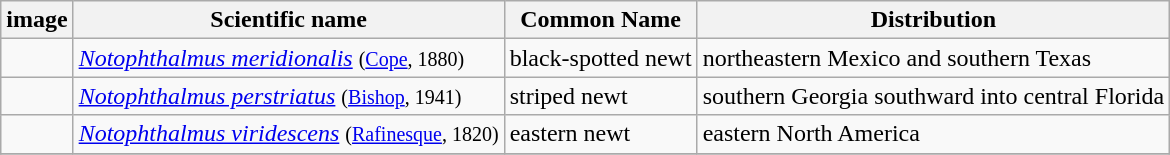<table class="wikitable">
<tr>
<th>image</th>
<th>Scientific name</th>
<th>Common Name</th>
<th>Distribution</th>
</tr>
<tr>
<td></td>
<td><em><a href='#'>Notophthalmus meridionalis</a></em> <small>(<a href='#'>Cope</a>, 1880)</small></td>
<td>black-spotted newt</td>
<td>northeastern Mexico and southern Texas</td>
</tr>
<tr>
<td></td>
<td><em><a href='#'>Notophthalmus perstriatus</a></em> <small>(<a href='#'>Bishop</a>, 1941)</small></td>
<td>striped newt</td>
<td>southern Georgia southward into central Florida</td>
</tr>
<tr>
<td></td>
<td><em><a href='#'>Notophthalmus viridescens</a></em> <small>(<a href='#'>Rafinesque</a>, 1820)</small></td>
<td>eastern newt</td>
<td>eastern North America</td>
</tr>
<tr>
</tr>
</table>
